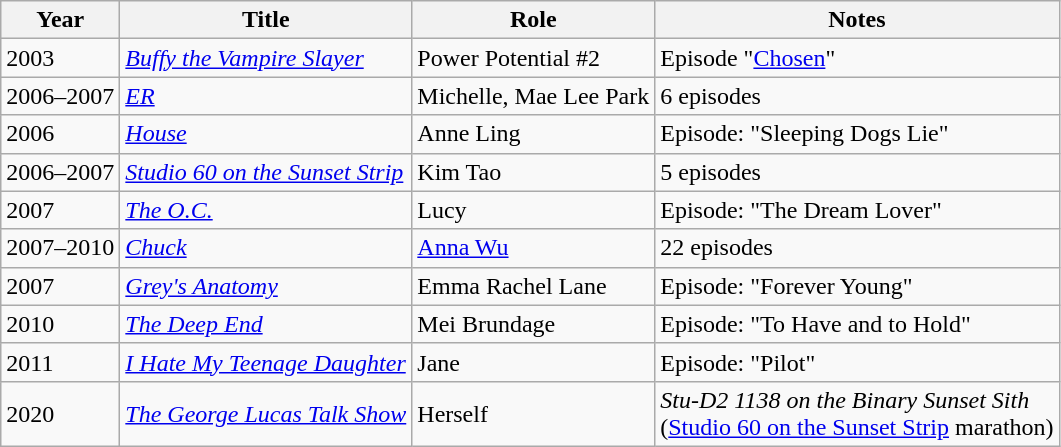<table class="wikitable sortable">
<tr>
<th>Year</th>
<th>Title</th>
<th>Role</th>
<th>Notes</th>
</tr>
<tr>
<td>2003</td>
<td><em><a href='#'>Buffy the Vampire Slayer</a></em></td>
<td>Power Potential #2</td>
<td>Episode "<a href='#'>Chosen</a>"</td>
</tr>
<tr>
<td>2006–2007</td>
<td><em><a href='#'>ER</a></em></td>
<td>Michelle, Mae Lee Park</td>
<td>6 episodes</td>
</tr>
<tr>
<td>2006</td>
<td><em><a href='#'>House</a></em></td>
<td>Anne Ling</td>
<td>Episode: "Sleeping Dogs Lie"</td>
</tr>
<tr>
<td>2006–2007</td>
<td><em><a href='#'>Studio 60 on the Sunset Strip</a></em></td>
<td>Kim Tao</td>
<td>5 episodes</td>
</tr>
<tr>
<td>2007</td>
<td><em><a href='#'>The O.C.</a></em></td>
<td>Lucy</td>
<td>Episode: "The Dream Lover"</td>
</tr>
<tr>
<td>2007–2010</td>
<td><em><a href='#'>Chuck</a></em></td>
<td><a href='#'>Anna Wu</a></td>
<td>22 episodes</td>
</tr>
<tr>
<td>2007</td>
<td><em><a href='#'>Grey's Anatomy</a></em></td>
<td>Emma Rachel Lane</td>
<td>Episode: "Forever Young"</td>
</tr>
<tr>
<td>2010</td>
<td><em><a href='#'>The Deep End</a></em></td>
<td>Mei Brundage</td>
<td>Episode: "To Have and to Hold"</td>
</tr>
<tr>
<td>2011</td>
<td><em><a href='#'>I Hate My Teenage Daughter</a></em></td>
<td>Jane</td>
<td>Episode: "Pilot"</td>
</tr>
<tr>
<td>2020</td>
<td><em><a href='#'>The George Lucas Talk Show</a></em></td>
<td>Herself</td>
<td><em>Stu-D2 1138 on the Binary Sunset Sith</em><br>(<a href='#'>Studio 60 on the Sunset Strip</a> marathon)</td>
</tr>
</table>
